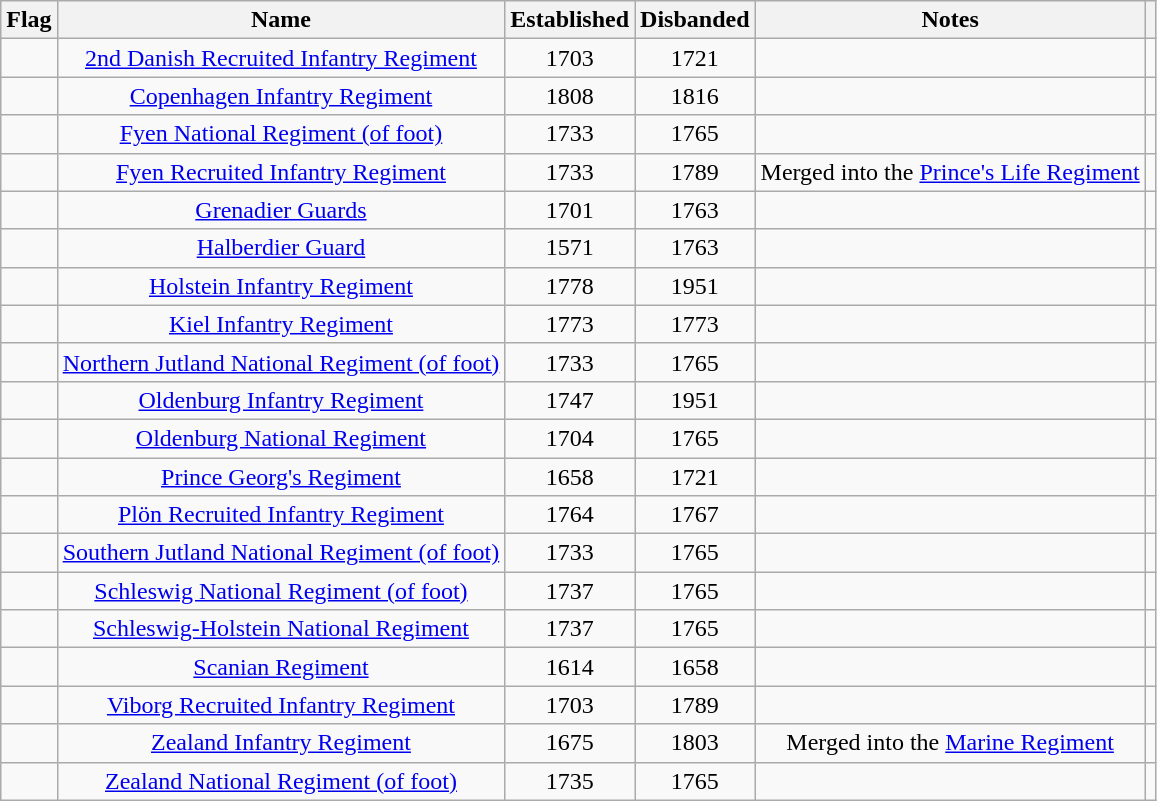<table class="wikitable" style="text-align:center;">
<tr>
<th>Flag</th>
<th>Name</th>
<th>Established</th>
<th>Disbanded</th>
<th>Notes</th>
<th></th>
</tr>
<tr>
<td></td>
<td><a href='#'>2nd Danish Recruited Infantry Regiment</a></td>
<td>1703</td>
<td>1721</td>
<td></td>
<td></td>
</tr>
<tr>
<td></td>
<td><a href='#'>Copenhagen Infantry Regiment</a></td>
<td>1808</td>
<td>1816</td>
<td></td>
<td></td>
</tr>
<tr>
<td></td>
<td><a href='#'>Fyen National Regiment (of foot)</a></td>
<td>1733</td>
<td>1765</td>
<td></td>
<td></td>
</tr>
<tr>
<td></td>
<td><a href='#'>Fyen Recruited Infantry Regiment</a></td>
<td>1733</td>
<td>1789</td>
<td>Merged into the <a href='#'>Prince's Life Regiment</a></td>
<td></td>
</tr>
<tr>
<td></td>
<td><a href='#'>Grenadier Guards</a></td>
<td>1701</td>
<td>1763</td>
<td></td>
<td></td>
</tr>
<tr>
<td></td>
<td><a href='#'>Halberdier Guard</a></td>
<td>1571</td>
<td>1763</td>
<td></td>
<td></td>
</tr>
<tr>
<td></td>
<td><a href='#'>Holstein Infantry Regiment</a></td>
<td>1778</td>
<td>1951</td>
<td></td>
<td></td>
</tr>
<tr>
<td></td>
<td><a href='#'>Kiel Infantry Regiment</a></td>
<td>1773</td>
<td>1773</td>
<td></td>
<td></td>
</tr>
<tr>
<td></td>
<td><a href='#'>Northern Jutland National Regiment (of foot)</a></td>
<td>1733</td>
<td>1765</td>
<td></td>
<td></td>
</tr>
<tr>
<td></td>
<td><a href='#'>Oldenburg Infantry Regiment</a></td>
<td>1747</td>
<td>1951</td>
<td></td>
<td></td>
</tr>
<tr>
<td></td>
<td><a href='#'>Oldenburg National Regiment</a></td>
<td>1704</td>
<td>1765</td>
<td></td>
<td></td>
</tr>
<tr>
<td></td>
<td><a href='#'>Prince Georg's Regiment</a></td>
<td>1658</td>
<td>1721</td>
<td></td>
<td></td>
</tr>
<tr>
<td></td>
<td><a href='#'>Plön Recruited Infantry Regiment</a></td>
<td>1764</td>
<td>1767</td>
<td></td>
<td></td>
</tr>
<tr>
<td></td>
<td><a href='#'>Southern Jutland National Regiment (of foot)</a></td>
<td>1733</td>
<td>1765</td>
<td></td>
<td></td>
</tr>
<tr>
<td></td>
<td><a href='#'>Schleswig National Regiment (of foot)</a></td>
<td>1737</td>
<td>1765</td>
<td></td>
<td></td>
</tr>
<tr>
<td></td>
<td><a href='#'>Schleswig-Holstein National Regiment</a></td>
<td>1737</td>
<td>1765</td>
<td></td>
<td></td>
</tr>
<tr>
<td></td>
<td><a href='#'>Scanian Regiment</a></td>
<td>1614</td>
<td>1658</td>
<td></td>
<td></td>
</tr>
<tr>
<td></td>
<td><a href='#'>Viborg Recruited Infantry Regiment</a></td>
<td>1703</td>
<td>1789</td>
<td></td>
<td></td>
</tr>
<tr>
<td></td>
<td><a href='#'>Zealand Infantry Regiment</a></td>
<td>1675</td>
<td>1803</td>
<td>Merged into the <a href='#'>Marine Regiment</a></td>
<td></td>
</tr>
<tr>
<td></td>
<td><a href='#'>Zealand National Regiment (of foot)</a></td>
<td>1735</td>
<td>1765</td>
<td></td>
<td></td>
</tr>
</table>
